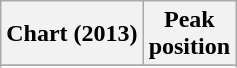<table class="wikitable sortable">
<tr>
<th>Chart (2013)</th>
<th>Peak<br>position</th>
</tr>
<tr>
</tr>
<tr>
</tr>
<tr>
</tr>
</table>
